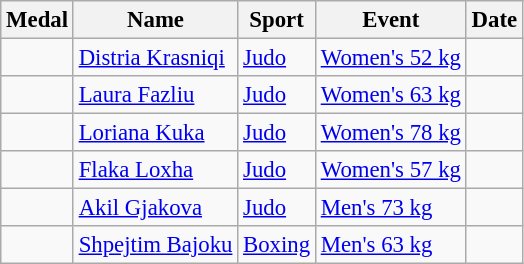<table class="wikitable sortable" style="font-size:95%">
<tr>
<th>Medal</th>
<th>Name</th>
<th>Sport</th>
<th>Event</th>
<th>Date</th>
</tr>
<tr>
<td></td>
<td><a href='#'>Distria Krasniqi</a></td>
<td><a href='#'>Judo</a></td>
<td><a href='#'>Women's 52 kg</a></td>
<td></td>
</tr>
<tr>
<td></td>
<td><a href='#'>Laura Fazliu</a></td>
<td><a href='#'>Judo</a></td>
<td><a href='#'>Women's 63 kg</a></td>
<td></td>
</tr>
<tr>
<td></td>
<td><a href='#'>Loriana Kuka</a></td>
<td><a href='#'>Judo</a></td>
<td><a href='#'>Women's 78 kg</a></td>
<td></td>
</tr>
<tr>
<td></td>
<td><a href='#'>Flaka Loxha</a></td>
<td><a href='#'>Judo</a></td>
<td><a href='#'>Women's 57 kg</a></td>
<td></td>
</tr>
<tr>
<td></td>
<td><a href='#'>Akil Gjakova</a></td>
<td><a href='#'>Judo</a></td>
<td><a href='#'>Men's 73 kg</a></td>
<td></td>
</tr>
<tr>
<td></td>
<td><a href='#'>Shpejtim Bajoku</a></td>
<td><a href='#'>Boxing</a></td>
<td><a href='#'>Men's 63 kg</a></td>
<td></td>
</tr>
</table>
